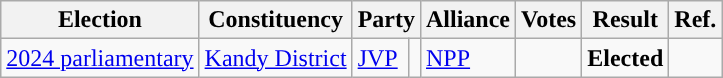<table class="wikitable" style="text-align:left;">
<tr>
<th scope=col>Election</th>
<th scope=col>Constituency</th>
<th scope=col colspan="2">Party</th>
<th scope=col>Alliance</th>
<th scope=col>Votes</th>
<th scope=col>Result</th>
<th scope=col>Ref.</th>
</tr>
<tr>
<td><a href='#'>2024 parliamentary</a></td>
<td><a href='#'>Kandy District</a></td>
<td><a href='#'>JVP</a></td>
<td rowspan="8" style="background:"></td>
<td><a href='#'>NPP</a></td>
<td align=right></td>
<td><strong>Elected</strong></td>
<td></td>
</tr>
</table>
